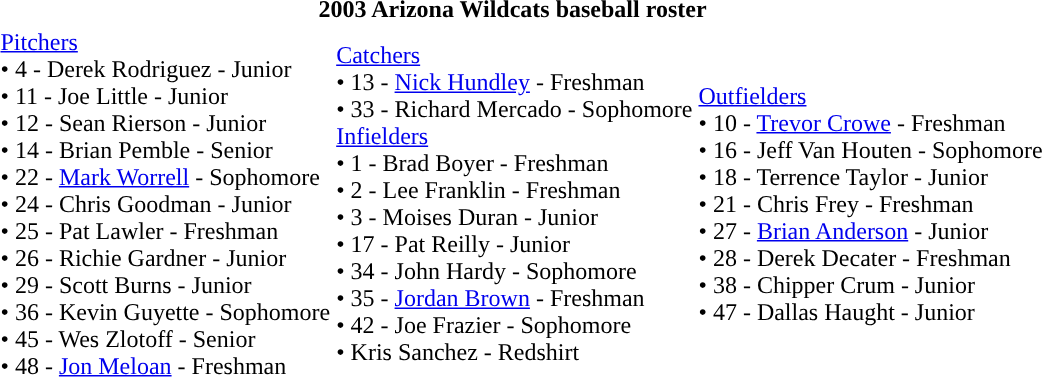<table class="toccolours">
<tr>
<th colspan="9">2003 Arizona Wildcats baseball roster</th>
</tr>
<tr>
<td width="03"> </td>
<td valign="top"></td>
<td><a href='#'>Pitchers</a><br>• 4 - Derek Rodriguez - Junior<br>• 11 - Joe Little - Junior<br>• 12 - Sean Rierson - Junior<br>• 14 - Brian Pemble - Senior<br>• 22 - <a href='#'>Mark Worrell</a> - Sophomore<br>• 24 - Chris Goodman - Junior<br>• 25 - Pat Lawler - Freshman<br>• 26 - Richie Gardner - Junior<br>• 29 - Scott Burns - Junior<br>• 36 - Kevin Guyette - Sophomore<br>• 45 - Wes Zlotoff - Senior<br>• 48 - <a href='#'>Jon Meloan</a> - Freshman</td>
<td><a href='#'>Catchers</a><br>• 13 - <a href='#'>Nick Hundley</a> - Freshman<br>• 33 - Richard Mercado - Sophomore<br><a href='#'>Infielders</a><br>• 1 - Brad Boyer - Freshman<br>• 2 - Lee Franklin - Freshman<br>• 3 - Moises Duran - Junior<br>• 17 - Pat Reilly - Junior<br>• 34 - John Hardy - Sophomore<br>• 35 - <a href='#'>Jordan Brown</a> - Freshman<br>• 42 - Joe Frazier - Sophomore<br>•  Kris Sanchez - Redshirt</td>
<td><a href='#'>Outfielders</a><br>• 10 - <a href='#'>Trevor Crowe</a> - Freshman<br>• 16 - Jeff Van Houten - Sophomore<br>• 18 - Terrence Taylor - Junior<br>• 21 - Chris Frey - Freshman<br>• 27 - <a href='#'>Brian Anderson</a> - Junior<br>• 28 - Derek Decater - Freshman<br>• 38 - Chipper Crum - Junior<br>• 47 - Dallas Haught - Junior</td>
</tr>
</table>
